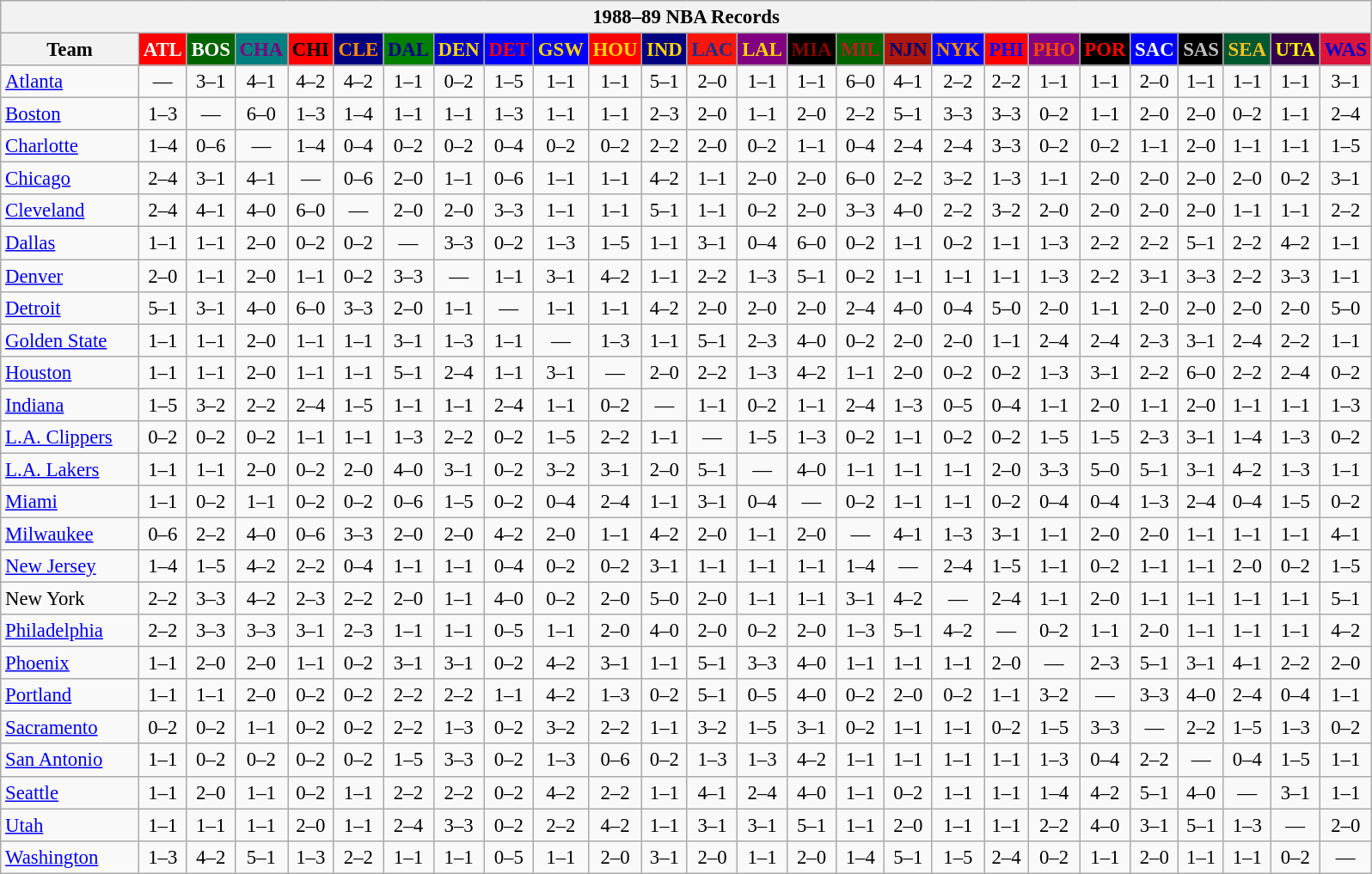<table class="wikitable" style="font-size:95%; text-align:center;">
<tr>
<th colspan=26>1988–89 NBA Records</th>
</tr>
<tr>
<th width=100>Team</th>
<th style="background:#FF0000;color:#FFFFFF;width=35">ATL</th>
<th style="background:#006400;color:#FFFFFF;width=35">BOS</th>
<th style="background:#008080;color:#800080;width=35">CHA</th>
<th style="background:#FF0000;color:#000000;width=35">CHI</th>
<th style="background:#000080;color:#FF8C00;width=35">CLE</th>
<th style="background:#008000;color:#00008B;width=35">DAL</th>
<th style="background:#0000CD;color:#FFD700;width=35">DEN</th>
<th style="background:#0000FF;color:#FF0000;width=35">DET</th>
<th style="background:#0000FF;color:#FFD700;width=35">GSW</th>
<th style="background:#FF0000;color:#FFD700;width=35">HOU</th>
<th style="background:#000080;color:#FFD700;width=35">IND</th>
<th style="background:#F9160D;color:#1A2E8B;width=35">LAC</th>
<th style="background:#800080;color:#FFD700;width=35">LAL</th>
<th style="background:#000000;color:#8B0000;width=35">MIA</th>
<th style="background:#006400;color:#B22222;width=35">MIL</th>
<th style="background:#B0170C;color:#00056D;width=35">NJN</th>
<th style="background:#0000FF;color:#FF8C00;width=35">NYK</th>
<th style="background:#FF0000;color:#0000FF;width=35">PHI</th>
<th style="background:#800080;color:#FF4500;width=35">PHO</th>
<th style="background:#000000;color:#FF0000;width=35">POR</th>
<th style="background:#0000FF;color:#FFFFFF;width=35">SAC</th>
<th style="background:#000000;color:#C0C0C0;width=35">SAS</th>
<th style="background:#005831;color:#FFC322;width=35">SEA</th>
<th style="background:#36004A;color:#FFFF00;width=35">UTA</th>
<th style="background:#DC143C;color:#0000CD;width=35">WAS</th>
</tr>
<tr>
<td style="text-align:left;"><a href='#'>Atlanta</a></td>
<td>—</td>
<td>3–1</td>
<td>4–1</td>
<td>4–2</td>
<td>4–2</td>
<td>1–1</td>
<td>0–2</td>
<td>1–5</td>
<td>1–1</td>
<td>1–1</td>
<td>5–1</td>
<td>2–0</td>
<td>1–1</td>
<td>1–1</td>
<td>6–0</td>
<td>4–1</td>
<td>2–2</td>
<td>2–2</td>
<td>1–1</td>
<td>1–1</td>
<td>2–0</td>
<td>1–1</td>
<td>1–1</td>
<td>1–1</td>
<td>3–1</td>
</tr>
<tr>
<td style="text-align:left;"><a href='#'>Boston</a></td>
<td>1–3</td>
<td>—</td>
<td>6–0</td>
<td>1–3</td>
<td>1–4</td>
<td>1–1</td>
<td>1–1</td>
<td>1–3</td>
<td>1–1</td>
<td>1–1</td>
<td>2–3</td>
<td>2–0</td>
<td>1–1</td>
<td>2–0</td>
<td>2–2</td>
<td>5–1</td>
<td>3–3</td>
<td>3–3</td>
<td>0–2</td>
<td>1–1</td>
<td>2–0</td>
<td>2–0</td>
<td>0–2</td>
<td>1–1</td>
<td>2–4</td>
</tr>
<tr>
<td style="text-align:left;"><a href='#'>Charlotte</a></td>
<td>1–4</td>
<td>0–6</td>
<td>—</td>
<td>1–4</td>
<td>0–4</td>
<td>0–2</td>
<td>0–2</td>
<td>0–4</td>
<td>0–2</td>
<td>0–2</td>
<td>2–2</td>
<td>2–0</td>
<td>0–2</td>
<td>1–1</td>
<td>0–4</td>
<td>2–4</td>
<td>2–4</td>
<td>3–3</td>
<td>0–2</td>
<td>0–2</td>
<td>1–1</td>
<td>2–0</td>
<td>1–1</td>
<td>1–1</td>
<td>1–5</td>
</tr>
<tr>
<td style="text-align:left;"><a href='#'>Chicago</a></td>
<td>2–4</td>
<td>3–1</td>
<td>4–1</td>
<td>—</td>
<td>0–6</td>
<td>2–0</td>
<td>1–1</td>
<td>0–6</td>
<td>1–1</td>
<td>1–1</td>
<td>4–2</td>
<td>1–1</td>
<td>2–0</td>
<td>2–0</td>
<td>6–0</td>
<td>2–2</td>
<td>3–2</td>
<td>1–3</td>
<td>1–1</td>
<td>2–0</td>
<td>2–0</td>
<td>2–0</td>
<td>2–0</td>
<td>0–2</td>
<td>3–1</td>
</tr>
<tr>
<td style="text-align:left;"><a href='#'>Cleveland</a></td>
<td>2–4</td>
<td>4–1</td>
<td>4–0</td>
<td>6–0</td>
<td>—</td>
<td>2–0</td>
<td>2–0</td>
<td>3–3</td>
<td>1–1</td>
<td>1–1</td>
<td>5–1</td>
<td>1–1</td>
<td>0–2</td>
<td>2–0</td>
<td>3–3</td>
<td>4–0</td>
<td>2–2</td>
<td>3–2</td>
<td>2–0</td>
<td>2–0</td>
<td>2–0</td>
<td>2–0</td>
<td>1–1</td>
<td>1–1</td>
<td>2–2</td>
</tr>
<tr>
<td style="text-align:left;"><a href='#'>Dallas</a></td>
<td>1–1</td>
<td>1–1</td>
<td>2–0</td>
<td>0–2</td>
<td>0–2</td>
<td>—</td>
<td>3–3</td>
<td>0–2</td>
<td>1–3</td>
<td>1–5</td>
<td>1–1</td>
<td>3–1</td>
<td>0–4</td>
<td>6–0</td>
<td>0–2</td>
<td>1–1</td>
<td>0–2</td>
<td>1–1</td>
<td>1–3</td>
<td>2–2</td>
<td>2–2</td>
<td>5–1</td>
<td>2–2</td>
<td>4–2</td>
<td>1–1</td>
</tr>
<tr>
<td style="text-align:left;"><a href='#'>Denver</a></td>
<td>2–0</td>
<td>1–1</td>
<td>2–0</td>
<td>1–1</td>
<td>0–2</td>
<td>3–3</td>
<td>—</td>
<td>1–1</td>
<td>3–1</td>
<td>4–2</td>
<td>1–1</td>
<td>2–2</td>
<td>1–3</td>
<td>5–1</td>
<td>0–2</td>
<td>1–1</td>
<td>1–1</td>
<td>1–1</td>
<td>1–3</td>
<td>2–2</td>
<td>3–1</td>
<td>3–3</td>
<td>2–2</td>
<td>3–3</td>
<td>1–1</td>
</tr>
<tr>
<td style="text-align:left;"><a href='#'>Detroit</a></td>
<td>5–1</td>
<td>3–1</td>
<td>4–0</td>
<td>6–0</td>
<td>3–3</td>
<td>2–0</td>
<td>1–1</td>
<td>—</td>
<td>1–1</td>
<td>1–1</td>
<td>4–2</td>
<td>2–0</td>
<td>2–0</td>
<td>2–0</td>
<td>2–4</td>
<td>4–0</td>
<td>0–4</td>
<td>5–0</td>
<td>2–0</td>
<td>1–1</td>
<td>2–0</td>
<td>2–0</td>
<td>2–0</td>
<td>2–0</td>
<td>5–0</td>
</tr>
<tr>
<td style="text-align:left;"><a href='#'>Golden State</a></td>
<td>1–1</td>
<td>1–1</td>
<td>2–0</td>
<td>1–1</td>
<td>1–1</td>
<td>3–1</td>
<td>1–3</td>
<td>1–1</td>
<td>—</td>
<td>1–3</td>
<td>1–1</td>
<td>5–1</td>
<td>2–3</td>
<td>4–0</td>
<td>0–2</td>
<td>2–0</td>
<td>2–0</td>
<td>1–1</td>
<td>2–4</td>
<td>2–4</td>
<td>2–3</td>
<td>3–1</td>
<td>2–4</td>
<td>2–2</td>
<td>1–1</td>
</tr>
<tr>
<td style="text-align:left;"><a href='#'>Houston</a></td>
<td>1–1</td>
<td>1–1</td>
<td>2–0</td>
<td>1–1</td>
<td>1–1</td>
<td>5–1</td>
<td>2–4</td>
<td>1–1</td>
<td>3–1</td>
<td>—</td>
<td>2–0</td>
<td>2–2</td>
<td>1–3</td>
<td>4–2</td>
<td>1–1</td>
<td>2–0</td>
<td>0–2</td>
<td>0–2</td>
<td>1–3</td>
<td>3–1</td>
<td>2–2</td>
<td>6–0</td>
<td>2–2</td>
<td>2–4</td>
<td>0–2</td>
</tr>
<tr>
<td style="text-align:left;"><a href='#'>Indiana</a></td>
<td>1–5</td>
<td>3–2</td>
<td>2–2</td>
<td>2–4</td>
<td>1–5</td>
<td>1–1</td>
<td>1–1</td>
<td>2–4</td>
<td>1–1</td>
<td>0–2</td>
<td>—</td>
<td>1–1</td>
<td>0–2</td>
<td>1–1</td>
<td>2–4</td>
<td>1–3</td>
<td>0–5</td>
<td>0–4</td>
<td>1–1</td>
<td>2–0</td>
<td>1–1</td>
<td>2–0</td>
<td>1–1</td>
<td>1–1</td>
<td>1–3</td>
</tr>
<tr>
<td style="text-align:left;"><a href='#'>L.A. Clippers</a></td>
<td>0–2</td>
<td>0–2</td>
<td>0–2</td>
<td>1–1</td>
<td>1–1</td>
<td>1–3</td>
<td>2–2</td>
<td>0–2</td>
<td>1–5</td>
<td>2–2</td>
<td>1–1</td>
<td>—</td>
<td>1–5</td>
<td>1–3</td>
<td>0–2</td>
<td>1–1</td>
<td>0–2</td>
<td>0–2</td>
<td>1–5</td>
<td>1–5</td>
<td>2–3</td>
<td>3–1</td>
<td>1–4</td>
<td>1–3</td>
<td>0–2</td>
</tr>
<tr>
<td style="text-align:left;"><a href='#'>L.A. Lakers</a></td>
<td>1–1</td>
<td>1–1</td>
<td>2–0</td>
<td>0–2</td>
<td>2–0</td>
<td>4–0</td>
<td>3–1</td>
<td>0–2</td>
<td>3–2</td>
<td>3–1</td>
<td>2–0</td>
<td>5–1</td>
<td>—</td>
<td>4–0</td>
<td>1–1</td>
<td>1–1</td>
<td>1–1</td>
<td>2–0</td>
<td>3–3</td>
<td>5–0</td>
<td>5–1</td>
<td>3–1</td>
<td>4–2</td>
<td>1–3</td>
<td>1–1</td>
</tr>
<tr>
<td style="text-align:left;"><a href='#'>Miami</a></td>
<td>1–1</td>
<td>0–2</td>
<td>1–1</td>
<td>0–2</td>
<td>0–2</td>
<td>0–6</td>
<td>1–5</td>
<td>0–2</td>
<td>0–4</td>
<td>2–4</td>
<td>1–1</td>
<td>3–1</td>
<td>0–4</td>
<td>—</td>
<td>0–2</td>
<td>1–1</td>
<td>1–1</td>
<td>0–2</td>
<td>0–4</td>
<td>0–4</td>
<td>1–3</td>
<td>2–4</td>
<td>0–4</td>
<td>1–5</td>
<td>0–2</td>
</tr>
<tr>
<td style="text-align:left;"><a href='#'>Milwaukee</a></td>
<td>0–6</td>
<td>2–2</td>
<td>4–0</td>
<td>0–6</td>
<td>3–3</td>
<td>2–0</td>
<td>2–0</td>
<td>4–2</td>
<td>2–0</td>
<td>1–1</td>
<td>4–2</td>
<td>2–0</td>
<td>1–1</td>
<td>2–0</td>
<td>—</td>
<td>4–1</td>
<td>1–3</td>
<td>3–1</td>
<td>1–1</td>
<td>2–0</td>
<td>2–0</td>
<td>1–1</td>
<td>1–1</td>
<td>1–1</td>
<td>4–1</td>
</tr>
<tr>
<td style="text-align:left;"><a href='#'>New Jersey</a></td>
<td>1–4</td>
<td>1–5</td>
<td>4–2</td>
<td>2–2</td>
<td>0–4</td>
<td>1–1</td>
<td>1–1</td>
<td>0–4</td>
<td>0–2</td>
<td>0–2</td>
<td>3–1</td>
<td>1–1</td>
<td>1–1</td>
<td>1–1</td>
<td>1–4</td>
<td>—</td>
<td>2–4</td>
<td>1–5</td>
<td>1–1</td>
<td>0–2</td>
<td>1–1</td>
<td>1–1</td>
<td>2–0</td>
<td>0–2</td>
<td>1–5</td>
</tr>
<tr>
<td style="text-align:left;">New York</td>
<td>2–2</td>
<td>3–3</td>
<td>4–2</td>
<td>2–3</td>
<td>2–2</td>
<td>2–0</td>
<td>1–1</td>
<td>4–0</td>
<td>0–2</td>
<td>2–0</td>
<td>5–0</td>
<td>2–0</td>
<td>1–1</td>
<td>1–1</td>
<td>3–1</td>
<td>4–2</td>
<td>—</td>
<td>2–4</td>
<td>1–1</td>
<td>2–0</td>
<td>1–1</td>
<td>1–1</td>
<td>1–1</td>
<td>1–1</td>
<td>5–1</td>
</tr>
<tr>
<td style="text-align:left;"><a href='#'>Philadelphia</a></td>
<td>2–2</td>
<td>3–3</td>
<td>3–3</td>
<td>3–1</td>
<td>2–3</td>
<td>1–1</td>
<td>1–1</td>
<td>0–5</td>
<td>1–1</td>
<td>2–0</td>
<td>4–0</td>
<td>2–0</td>
<td>0–2</td>
<td>2–0</td>
<td>1–3</td>
<td>5–1</td>
<td>4–2</td>
<td>—</td>
<td>0–2</td>
<td>1–1</td>
<td>2–0</td>
<td>1–1</td>
<td>1–1</td>
<td>1–1</td>
<td>4–2</td>
</tr>
<tr>
<td style="text-align:left;"><a href='#'>Phoenix</a></td>
<td>1–1</td>
<td>2–0</td>
<td>2–0</td>
<td>1–1</td>
<td>0–2</td>
<td>3–1</td>
<td>3–1</td>
<td>0–2</td>
<td>4–2</td>
<td>3–1</td>
<td>1–1</td>
<td>5–1</td>
<td>3–3</td>
<td>4–0</td>
<td>1–1</td>
<td>1–1</td>
<td>1–1</td>
<td>2–0</td>
<td>—</td>
<td>2–3</td>
<td>5–1</td>
<td>3–1</td>
<td>4–1</td>
<td>2–2</td>
<td>2–0</td>
</tr>
<tr>
<td style="text-align:left;"><a href='#'>Portland</a></td>
<td>1–1</td>
<td>1–1</td>
<td>2–0</td>
<td>0–2</td>
<td>0–2</td>
<td>2–2</td>
<td>2–2</td>
<td>1–1</td>
<td>4–2</td>
<td>1–3</td>
<td>0–2</td>
<td>5–1</td>
<td>0–5</td>
<td>4–0</td>
<td>0–2</td>
<td>2–0</td>
<td>0–2</td>
<td>1–1</td>
<td>3–2</td>
<td>—</td>
<td>3–3</td>
<td>4–0</td>
<td>2–4</td>
<td>0–4</td>
<td>1–1</td>
</tr>
<tr>
<td style="text-align:left;"><a href='#'>Sacramento</a></td>
<td>0–2</td>
<td>0–2</td>
<td>1–1</td>
<td>0–2</td>
<td>0–2</td>
<td>2–2</td>
<td>1–3</td>
<td>0–2</td>
<td>3–2</td>
<td>2–2</td>
<td>1–1</td>
<td>3–2</td>
<td>1–5</td>
<td>3–1</td>
<td>0–2</td>
<td>1–1</td>
<td>1–1</td>
<td>0–2</td>
<td>1–5</td>
<td>3–3</td>
<td>—</td>
<td>2–2</td>
<td>1–5</td>
<td>1–3</td>
<td>0–2</td>
</tr>
<tr>
<td style="text-align:left;"><a href='#'>San Antonio</a></td>
<td>1–1</td>
<td>0–2</td>
<td>0–2</td>
<td>0–2</td>
<td>0–2</td>
<td>1–5</td>
<td>3–3</td>
<td>0–2</td>
<td>1–3</td>
<td>0–6</td>
<td>0–2</td>
<td>1–3</td>
<td>1–3</td>
<td>4–2</td>
<td>1–1</td>
<td>1–1</td>
<td>1–1</td>
<td>1–1</td>
<td>1–3</td>
<td>0–4</td>
<td>2–2</td>
<td>—</td>
<td>0–4</td>
<td>1–5</td>
<td>1–1</td>
</tr>
<tr>
<td style="text-align:left;"><a href='#'>Seattle</a></td>
<td>1–1</td>
<td>2–0</td>
<td>1–1</td>
<td>0–2</td>
<td>1–1</td>
<td>2–2</td>
<td>2–2</td>
<td>0–2</td>
<td>4–2</td>
<td>2–2</td>
<td>1–1</td>
<td>4–1</td>
<td>2–4</td>
<td>4–0</td>
<td>1–1</td>
<td>0–2</td>
<td>1–1</td>
<td>1–1</td>
<td>1–4</td>
<td>4–2</td>
<td>5–1</td>
<td>4–0</td>
<td>—</td>
<td>3–1</td>
<td>1–1</td>
</tr>
<tr>
<td style="text-align:left;"><a href='#'>Utah</a></td>
<td>1–1</td>
<td>1–1</td>
<td>1–1</td>
<td>2–0</td>
<td>1–1</td>
<td>2–4</td>
<td>3–3</td>
<td>0–2</td>
<td>2–2</td>
<td>4–2</td>
<td>1–1</td>
<td>3–1</td>
<td>3–1</td>
<td>5–1</td>
<td>1–1</td>
<td>2–0</td>
<td>1–1</td>
<td>1–1</td>
<td>2–2</td>
<td>4–0</td>
<td>3–1</td>
<td>5–1</td>
<td>1–3</td>
<td>—</td>
<td>2–0</td>
</tr>
<tr>
<td style="text-align:left;"><a href='#'>Washington</a></td>
<td>1–3</td>
<td>4–2</td>
<td>5–1</td>
<td>1–3</td>
<td>2–2</td>
<td>1–1</td>
<td>1–1</td>
<td>0–5</td>
<td>1–1</td>
<td>2–0</td>
<td>3–1</td>
<td>2–0</td>
<td>1–1</td>
<td>2–0</td>
<td>1–4</td>
<td>5–1</td>
<td>1–5</td>
<td>2–4</td>
<td>0–2</td>
<td>1–1</td>
<td>2–0</td>
<td>1–1</td>
<td>1–1</td>
<td>0–2</td>
<td>—</td>
</tr>
</table>
